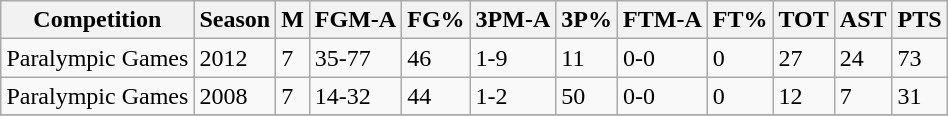<table style="margin:auto;"  class="wikitable sortable">
<tr>
<th>Competition</th>
<th>Season</th>
<th>M</th>
<th>FGM-A</th>
<th>FG%</th>
<th>3PM-A</th>
<th>3P%</th>
<th>FTM-A</th>
<th>FT%</th>
<th>TOT</th>
<th>AST</th>
<th>PTS</th>
</tr>
<tr>
<td>Paralympic Games</td>
<td>2012</td>
<td>7</td>
<td>35-77</td>
<td>46</td>
<td>1-9</td>
<td>11</td>
<td>0-0</td>
<td>0</td>
<td>27</td>
<td>24</td>
<td>73</td>
</tr>
<tr>
<td>Paralympic Games</td>
<td>2008</td>
<td>7</td>
<td>14-32</td>
<td>44</td>
<td>1-2</td>
<td>50</td>
<td>0-0</td>
<td>0</td>
<td>12</td>
<td>7</td>
<td>31</td>
</tr>
<tr>
</tr>
</table>
